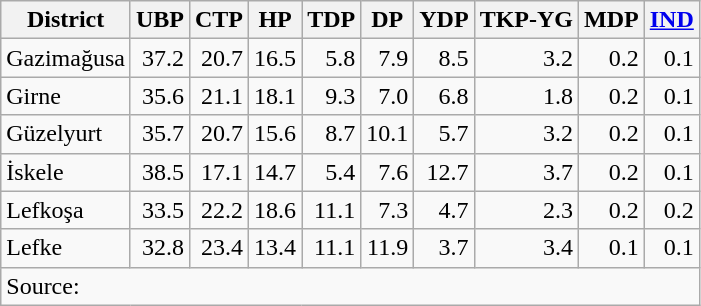<table class="wikitable sortable" style=text-align:right>
<tr>
<th>District</th>
<th>UBP</th>
<th>CTP</th>
<th>HP</th>
<th>TDP</th>
<th>DP</th>
<th>YDP</th>
<th>TKP-YG</th>
<th>MDP</th>
<th><a href='#'>IND</a></th>
</tr>
<tr>
<td align=left>Gazimağusa</td>
<td>37.2</td>
<td>20.7</td>
<td>16.5</td>
<td>5.8</td>
<td>7.9</td>
<td>8.5</td>
<td>3.2</td>
<td>0.2</td>
<td>0.1</td>
</tr>
<tr>
<td align=left>Girne</td>
<td>35.6</td>
<td>21.1</td>
<td>18.1</td>
<td>9.3</td>
<td>7.0</td>
<td>6.8</td>
<td>1.8</td>
<td>0.2</td>
<td>0.1</td>
</tr>
<tr>
<td align=left>Güzelyurt</td>
<td>35.7</td>
<td>20.7</td>
<td>15.6</td>
<td>8.7</td>
<td>10.1</td>
<td>5.7</td>
<td>3.2</td>
<td>0.2</td>
<td>0.1</td>
</tr>
<tr>
<td align=left>İskele</td>
<td>38.5</td>
<td>17.1</td>
<td>14.7</td>
<td>5.4</td>
<td>7.6</td>
<td>12.7</td>
<td>3.7</td>
<td>0.2</td>
<td>0.1</td>
</tr>
<tr>
<td align=left>Lefkoşa</td>
<td>33.5</td>
<td>22.2</td>
<td>18.6</td>
<td>11.1</td>
<td>7.3</td>
<td>4.7</td>
<td>2.3</td>
<td>0.2</td>
<td>0.2</td>
</tr>
<tr>
<td align=left>Lefke</td>
<td>32.8</td>
<td>23.4</td>
<td>13.4</td>
<td>11.1</td>
<td>11.9</td>
<td>3.7</td>
<td>3.4</td>
<td>0.1</td>
<td>0.1</td>
</tr>
<tr>
<td align=left colspan=10>Source: </td>
</tr>
</table>
